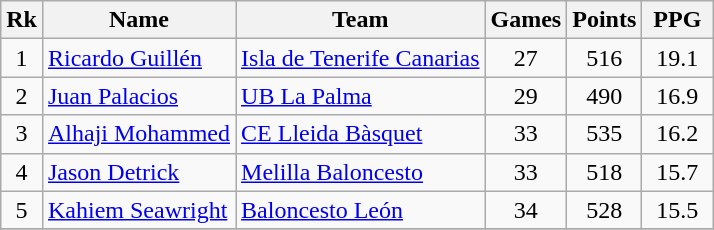<table class="wikitable" style="text-align: center;">
<tr>
<th>Rk</th>
<th>Name</th>
<th>Team</th>
<th>Games</th>
<th>Points</th>
<th width=40>PPG</th>
</tr>
<tr>
<td>1</td>
<td align="left"> <a href='#'>Ricardo Guillén</a></td>
<td align="left"><a href='#'>Isla de Tenerife Canarias</a></td>
<td>27</td>
<td>516</td>
<td>19.1</td>
</tr>
<tr>
<td>2</td>
<td align="left"> <a href='#'>Juan Palacios</a></td>
<td align="left"><a href='#'>UB La Palma</a></td>
<td>29</td>
<td>490</td>
<td>16.9</td>
</tr>
<tr>
<td>3</td>
<td align="left"> <a href='#'>Alhaji Mohammed</a></td>
<td align="left"><a href='#'>CE Lleida Bàsquet</a></td>
<td>33</td>
<td>535</td>
<td>16.2</td>
</tr>
<tr>
<td>4</td>
<td align="left"> <a href='#'>Jason Detrick</a></td>
<td align="left"><a href='#'>Melilla Baloncesto</a></td>
<td>33</td>
<td>518</td>
<td>15.7</td>
</tr>
<tr>
<td>5</td>
<td align="left"> <a href='#'>Kahiem Seawright</a></td>
<td align="left"><a href='#'>Baloncesto León</a></td>
<td>34</td>
<td>528</td>
<td>15.5</td>
</tr>
<tr>
</tr>
</table>
